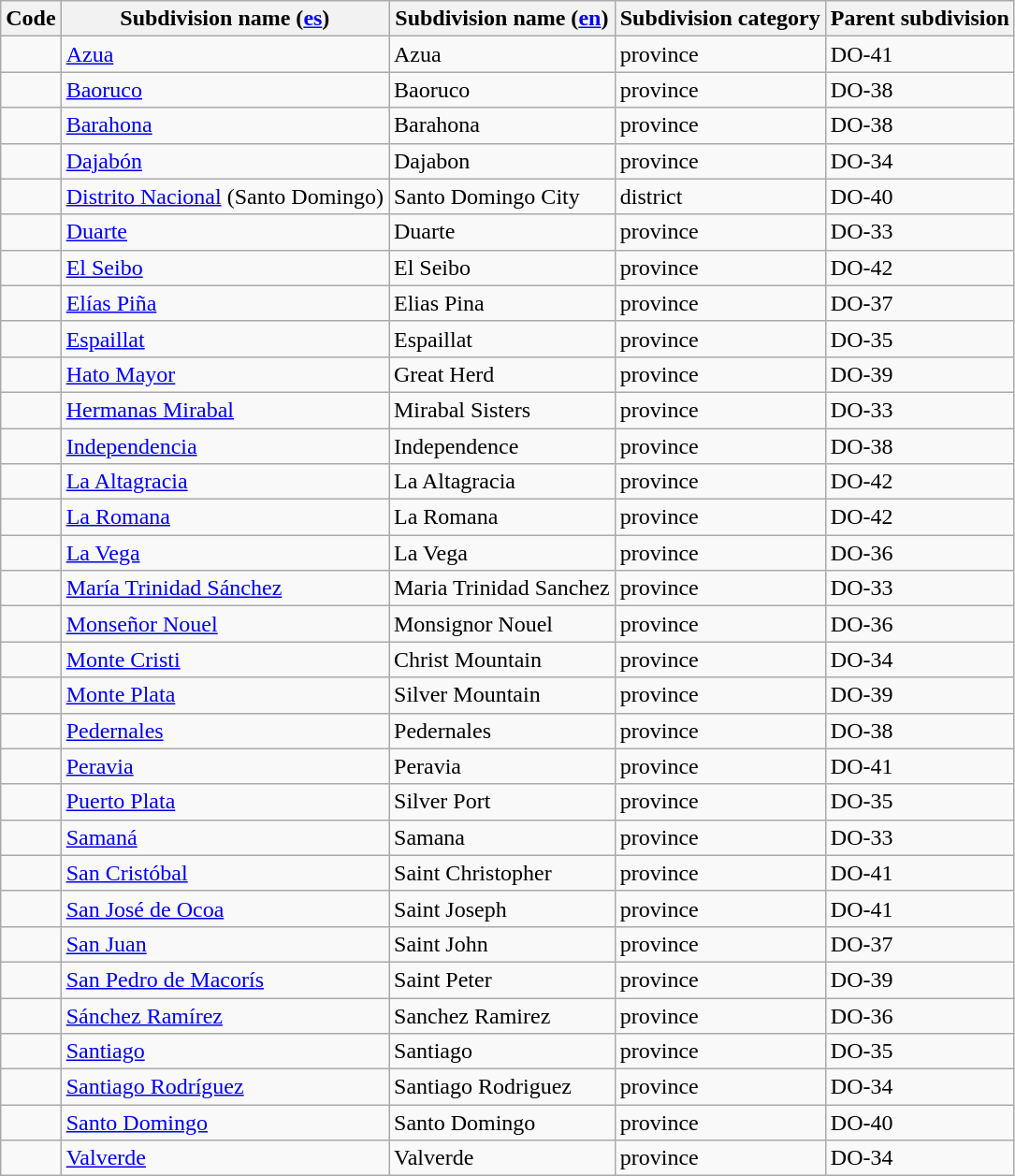<table class="wikitable sortable">
<tr>
<th>Code</th>
<th>Subdivision name (<a href='#'>es</a>)</th>
<th>Subdivision name (<a href='#'>en</a>)</th>
<th>Subdivision category</th>
<th>Parent subdivision</th>
</tr>
<tr>
<td></td>
<td><a href='#'>Azua</a></td>
<td>Azua</td>
<td>province</td>
<td>DO-41</td>
</tr>
<tr>
<td></td>
<td><a href='#'>Baoruco</a></td>
<td>Baoruco</td>
<td>province</td>
<td>DO-38</td>
</tr>
<tr>
<td></td>
<td><a href='#'>Barahona</a></td>
<td>Barahona</td>
<td>province</td>
<td>DO-38</td>
</tr>
<tr>
<td></td>
<td><a href='#'>Dajabón</a></td>
<td>Dajabon</td>
<td>province</td>
<td>DO-34</td>
</tr>
<tr>
<td></td>
<td><a href='#'>Distrito Nacional</a> (Santo Domingo)</td>
<td>Santo Domingo City</td>
<td>district</td>
<td>DO-40</td>
</tr>
<tr>
<td></td>
<td><a href='#'>Duarte</a></td>
<td>Duarte</td>
<td>province</td>
<td>DO-33</td>
</tr>
<tr>
<td></td>
<td><a href='#'>El Seibo</a></td>
<td>El Seibo</td>
<td>province</td>
<td>DO-42</td>
</tr>
<tr>
<td></td>
<td><a href='#'>Elías Piña</a></td>
<td>Elias Pina</td>
<td>province</td>
<td>DO-37</td>
</tr>
<tr>
<td></td>
<td><a href='#'>Espaillat</a></td>
<td>Espaillat</td>
<td>province</td>
<td>DO-35</td>
</tr>
<tr>
<td></td>
<td><a href='#'>Hato Mayor</a></td>
<td>Great Herd</td>
<td>province</td>
<td>DO-39</td>
</tr>
<tr>
<td></td>
<td><a href='#'>Hermanas Mirabal</a></td>
<td>Mirabal Sisters</td>
<td>province</td>
<td>DO-33</td>
</tr>
<tr>
<td></td>
<td><a href='#'>Independencia</a></td>
<td>Independence</td>
<td>province</td>
<td>DO-38</td>
</tr>
<tr>
<td></td>
<td><a href='#'>La Altagracia</a></td>
<td>La Altagracia</td>
<td>province</td>
<td>DO-42</td>
</tr>
<tr>
<td></td>
<td><a href='#'>La Romana</a></td>
<td>La Romana</td>
<td>province</td>
<td>DO-42</td>
</tr>
<tr>
<td></td>
<td><a href='#'>La Vega</a></td>
<td>La Vega</td>
<td>province</td>
<td>DO-36</td>
</tr>
<tr>
<td></td>
<td><a href='#'>María Trinidad Sánchez</a></td>
<td>Maria Trinidad Sanchez</td>
<td>province</td>
<td>DO-33</td>
</tr>
<tr>
<td></td>
<td><a href='#'>Monseñor Nouel</a></td>
<td>Monsignor Nouel</td>
<td>province</td>
<td>DO-36</td>
</tr>
<tr>
<td></td>
<td><a href='#'>Monte Cristi</a></td>
<td>Christ Mountain</td>
<td>province</td>
<td>DO-34</td>
</tr>
<tr>
<td></td>
<td><a href='#'>Monte Plata</a></td>
<td>Silver Mountain</td>
<td>province</td>
<td>DO-39</td>
</tr>
<tr>
<td></td>
<td><a href='#'>Pedernales</a></td>
<td>Pedernales</td>
<td>province</td>
<td>DO-38</td>
</tr>
<tr>
<td></td>
<td><a href='#'>Peravia</a></td>
<td>Peravia</td>
<td>province</td>
<td>DO-41</td>
</tr>
<tr>
<td></td>
<td><a href='#'>Puerto Plata</a></td>
<td>Silver Port</td>
<td>province</td>
<td>DO-35</td>
</tr>
<tr>
<td></td>
<td><a href='#'>Samaná</a></td>
<td>Samana</td>
<td>province</td>
<td>DO-33</td>
</tr>
<tr>
<td></td>
<td><a href='#'>San Cristóbal</a></td>
<td>Saint Christopher</td>
<td>province</td>
<td>DO-41</td>
</tr>
<tr>
<td></td>
<td><a href='#'>San José de Ocoa</a></td>
<td>Saint Joseph</td>
<td>province</td>
<td>DO-41</td>
</tr>
<tr>
<td></td>
<td><a href='#'>San Juan</a></td>
<td>Saint John</td>
<td>province</td>
<td>DO-37</td>
</tr>
<tr>
<td></td>
<td><a href='#'>San Pedro de Macorís</a></td>
<td>Saint Peter</td>
<td>province</td>
<td>DO-39</td>
</tr>
<tr>
<td></td>
<td><a href='#'>Sánchez Ramírez</a></td>
<td>Sanchez Ramirez</td>
<td>province</td>
<td>DO-36</td>
</tr>
<tr>
<td></td>
<td><a href='#'>Santiago</a></td>
<td>Santiago</td>
<td>province</td>
<td>DO-35</td>
</tr>
<tr>
<td></td>
<td><a href='#'>Santiago Rodríguez</a></td>
<td>Santiago Rodriguez</td>
<td>province</td>
<td>DO-34</td>
</tr>
<tr>
<td></td>
<td><a href='#'>Santo Domingo</a></td>
<td>Santo Domingo</td>
<td>province</td>
<td>DO-40</td>
</tr>
<tr>
<td></td>
<td><a href='#'>Valverde</a></td>
<td>Valverde</td>
<td>province</td>
<td>DO-34</td>
</tr>
</table>
